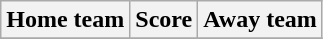<table class="wikitable" style="text-align: center">
<tr>
<th>Home team</th>
<th>Score</th>
<th>Away team</th>
</tr>
<tr>
</tr>
</table>
